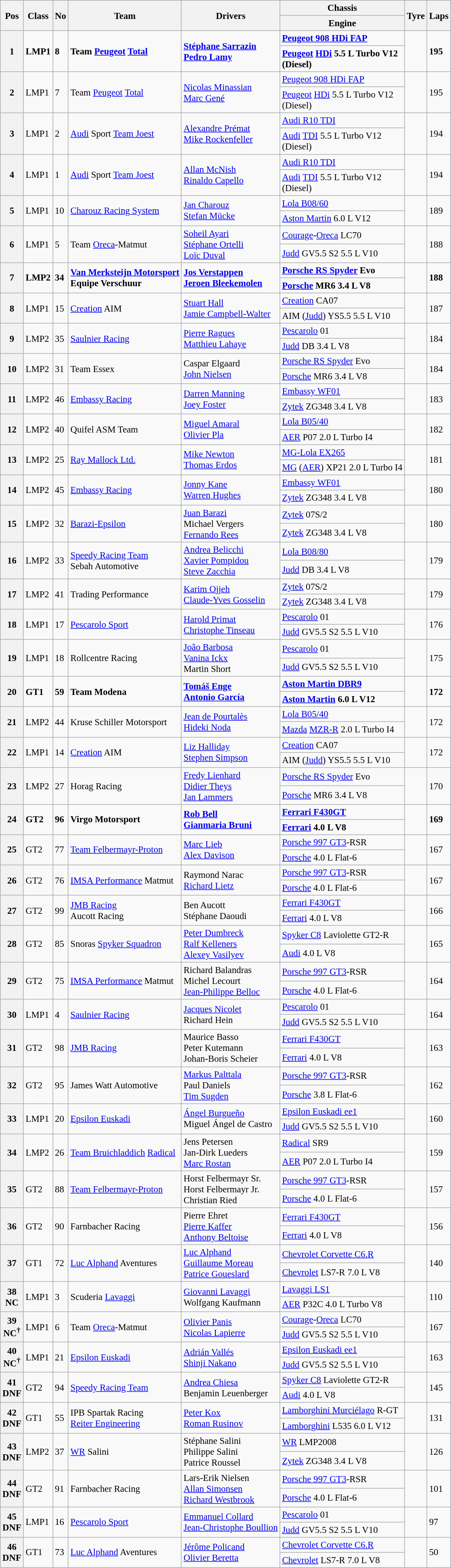<table class="wikitable" style="font-size: 95%;">
<tr>
<th rowspan=2>Pos</th>
<th rowspan=2>Class</th>
<th rowspan=2>No</th>
<th rowspan=2>Team</th>
<th rowspan=2>Drivers</th>
<th>Chassis</th>
<th rowspan=2>Tyre</th>
<th rowspan=2>Laps</th>
</tr>
<tr>
<th>Engine</th>
</tr>
<tr style="font-weight:bold">
<th rowspan=2>1</th>
<td rowspan=2>LMP1</td>
<td rowspan=2>8</td>
<td rowspan=2> Team <a href='#'>Peugeot</a> <a href='#'>Total</a></td>
<td rowspan=2> <a href='#'>Stéphane Sarrazin</a><br> <a href='#'>Pedro Lamy</a></td>
<td><a href='#'>Peugeot 908 HDi FAP</a></td>
<td rowspan=2></td>
<td rowspan=2>195</td>
</tr>
<tr style="font-weight:bold">
<td><a href='#'>Peugeot</a> <a href='#'>HDi</a> 5.5 L Turbo V12<br>(Diesel)</td>
</tr>
<tr>
<th rowspan=2>2</th>
<td rowspan=2>LMP1</td>
<td rowspan=2>7</td>
<td rowspan=2> Team <a href='#'>Peugeot</a> <a href='#'>Total</a></td>
<td rowspan=2> <a href='#'>Nicolas Minassian</a><br> <a href='#'>Marc Gené</a></td>
<td><a href='#'>Peugeot 908 HDi FAP</a></td>
<td rowspan=2></td>
<td rowspan=2>195</td>
</tr>
<tr>
<td><a href='#'>Peugeot</a> <a href='#'>HDi</a> 5.5 L Turbo V12<br>(Diesel)</td>
</tr>
<tr>
<th rowspan=2>3</th>
<td rowspan=2>LMP1</td>
<td rowspan=2>2</td>
<td rowspan=2> <a href='#'>Audi</a> Sport <a href='#'>Team Joest</a></td>
<td rowspan=2> <a href='#'>Alexandre Prémat</a><br> <a href='#'>Mike Rockenfeller</a></td>
<td><a href='#'>Audi R10 TDI</a></td>
<td rowspan=2></td>
<td rowspan=2>194</td>
</tr>
<tr>
<td><a href='#'>Audi</a> <a href='#'>TDI</a> 5.5 L Turbo V12<br>(Diesel)</td>
</tr>
<tr>
<th rowspan=2>4</th>
<td rowspan=2>LMP1</td>
<td rowspan=2>1</td>
<td rowspan=2> <a href='#'>Audi</a> Sport <a href='#'>Team Joest</a></td>
<td rowspan=2> <a href='#'>Allan McNish</a><br> <a href='#'>Rinaldo Capello</a></td>
<td><a href='#'>Audi R10 TDI</a></td>
<td rowspan=2></td>
<td rowspan=2>194</td>
</tr>
<tr>
<td><a href='#'>Audi</a> <a href='#'>TDI</a> 5.5 L Turbo V12<br>(Diesel)</td>
</tr>
<tr>
<th rowspan=2>5</th>
<td rowspan=2>LMP1</td>
<td rowspan=2>10</td>
<td rowspan=2> <a href='#'>Charouz Racing System</a></td>
<td rowspan=2> <a href='#'>Jan Charouz</a><br> <a href='#'>Stefan Mücke</a></td>
<td><a href='#'>Lola B08/60</a></td>
<td rowspan=2></td>
<td rowspan=2>189</td>
</tr>
<tr>
<td><a href='#'>Aston Martin</a> 6.0 L V12</td>
</tr>
<tr>
<th rowspan=2>6</th>
<td rowspan=2>LMP1</td>
<td rowspan=2>5</td>
<td rowspan=2> Team <a href='#'>Oreca</a>-Matmut</td>
<td rowspan=2> <a href='#'>Soheil Ayari</a><br> <a href='#'>Stéphane Ortelli</a><br> <a href='#'>Loïc Duval</a></td>
<td><a href='#'>Courage</a>-<a href='#'>Oreca</a> LC70</td>
<td rowspan=2></td>
<td rowspan=2>188</td>
</tr>
<tr>
<td><a href='#'>Judd</a> GV5.5 S2 5.5 L V10</td>
</tr>
<tr style="font-weight:bold">
<th rowspan=2>7</th>
<td rowspan=2>LMP2</td>
<td rowspan=2>34</td>
<td rowspan=2> <a href='#'>Van Merksteijn Motorsport</a><br> Equipe Verschuur</td>
<td rowspan=2> <a href='#'>Jos Verstappen</a><br> <a href='#'>Jeroen Bleekemolen</a></td>
<td><a href='#'>Porsche RS Spyder</a> Evo</td>
<td rowspan=2></td>
<td rowspan=2>188</td>
</tr>
<tr style="font-weight:bold">
<td><a href='#'>Porsche</a> MR6 3.4 L V8</td>
</tr>
<tr>
<th rowspan=2>8</th>
<td rowspan=2>LMP1</td>
<td rowspan=2>15</td>
<td rowspan=2> <a href='#'>Creation</a> AIM</td>
<td rowspan=2> <a href='#'>Stuart Hall</a><br> <a href='#'>Jamie Campbell-Walter</a></td>
<td><a href='#'>Creation</a> CA07</td>
<td rowspan=2></td>
<td rowspan=2>187</td>
</tr>
<tr>
<td>AIM (<a href='#'>Judd</a>) YS5.5 5.5 L V10</td>
</tr>
<tr>
<th rowspan=2>9</th>
<td rowspan=2>LMP2</td>
<td rowspan=2>35</td>
<td rowspan=2> <a href='#'>Saulnier Racing</a></td>
<td rowspan=2> <a href='#'>Pierre Ragues</a><br> <a href='#'>Matthieu Lahaye</a></td>
<td><a href='#'>Pescarolo</a> 01</td>
<td rowspan=2></td>
<td rowspan=2>184</td>
</tr>
<tr>
<td><a href='#'>Judd</a> DB 3.4 L V8</td>
</tr>
<tr>
<th rowspan=2>10</th>
<td rowspan=2>LMP2</td>
<td rowspan=2>31</td>
<td rowspan=2> Team Essex</td>
<td rowspan=2> Caspar Elgaard<br> <a href='#'>John Nielsen</a></td>
<td><a href='#'>Porsche RS Spyder</a> Evo</td>
<td rowspan=2></td>
<td rowspan=2>184</td>
</tr>
<tr>
<td><a href='#'>Porsche</a> MR6 3.4 L V8</td>
</tr>
<tr>
<th rowspan=2>11</th>
<td rowspan=2>LMP2</td>
<td rowspan=2>46</td>
<td rowspan=2> <a href='#'>Embassy Racing</a></td>
<td rowspan=2> <a href='#'>Darren Manning</a><br> <a href='#'>Joey Foster</a></td>
<td><a href='#'>Embassy WF01</a></td>
<td rowspan=2></td>
<td rowspan=2>183</td>
</tr>
<tr>
<td><a href='#'>Zytek</a> ZG348 3.4 L V8</td>
</tr>
<tr>
<th rowspan=2>12</th>
<td rowspan=2>LMP2</td>
<td rowspan=2>40</td>
<td rowspan=2> Quifel ASM Team</td>
<td rowspan=2> <a href='#'>Miguel Amaral</a><br> <a href='#'>Olivier Pla</a></td>
<td><a href='#'>Lola B05/40</a></td>
<td rowspan=2></td>
<td rowspan=2>182</td>
</tr>
<tr>
<td><a href='#'>AER</a> P07 2.0 L Turbo I4</td>
</tr>
<tr>
<th rowspan=2>13</th>
<td rowspan=2>LMP2</td>
<td rowspan=2>25</td>
<td rowspan=2> <a href='#'>Ray Mallock Ltd.</a></td>
<td rowspan=2> <a href='#'>Mike Newton</a><br> <a href='#'>Thomas Erdos</a></td>
<td><a href='#'>MG-Lola EX265</a></td>
<td rowspan=2></td>
<td rowspan=2>181</td>
</tr>
<tr>
<td><a href='#'>MG</a> (<a href='#'>AER</a>) XP21 2.0 L Turbo I4</td>
</tr>
<tr>
<th rowspan=2>14</th>
<td rowspan=2>LMP2</td>
<td rowspan=2>45</td>
<td rowspan=2> <a href='#'>Embassy Racing</a></td>
<td rowspan=2> <a href='#'>Jonny Kane</a><br> <a href='#'>Warren Hughes</a></td>
<td><a href='#'>Embassy WF01</a></td>
<td rowspan=2></td>
<td rowspan=2>180</td>
</tr>
<tr>
<td><a href='#'>Zytek</a> ZG348 3.4 L V8</td>
</tr>
<tr>
<th rowspan=2>15</th>
<td rowspan=2>LMP2</td>
<td rowspan=2>32</td>
<td rowspan=2> <a href='#'>Barazi-Epsilon</a></td>
<td rowspan=2> <a href='#'>Juan Barazi</a><br> Michael Vergers<br> <a href='#'>Fernando Rees</a></td>
<td><a href='#'>Zytek</a> 07S/2</td>
<td rowspan=2></td>
<td rowspan=2>180</td>
</tr>
<tr>
<td><a href='#'>Zytek</a> ZG348 3.4 L V8</td>
</tr>
<tr>
<th rowspan=2>16</th>
<td rowspan=2>LMP2</td>
<td rowspan=2>33</td>
<td rowspan=2> <a href='#'>Speedy Racing Team</a><br> Sebah Automotive</td>
<td rowspan=2> <a href='#'>Andrea Belicchi</a><br> <a href='#'>Xavier Pompidou</a><br> <a href='#'>Steve Zacchia</a></td>
<td><a href='#'>Lola B08/80</a></td>
<td rowspan=2></td>
<td rowspan=2>179</td>
</tr>
<tr>
<td><a href='#'>Judd</a> DB 3.4 L V8</td>
</tr>
<tr>
<th rowspan=2>17</th>
<td rowspan=2>LMP2</td>
<td rowspan=2>41</td>
<td rowspan=2> Trading Performance</td>
<td rowspan=2> <a href='#'>Karim Ojjeh</a><br> <a href='#'>Claude-Yves Gosselin</a></td>
<td><a href='#'>Zytek</a> 07S/2</td>
<td rowspan=2></td>
<td rowspan=2>179</td>
</tr>
<tr>
<td><a href='#'>Zytek</a> ZG348 3.4 L V8</td>
</tr>
<tr>
<th rowspan=2>18</th>
<td rowspan=2>LMP1</td>
<td rowspan=2>17</td>
<td rowspan=2> <a href='#'>Pescarolo Sport</a></td>
<td rowspan=2> <a href='#'>Harold Primat</a><br> <a href='#'>Christophe Tinseau</a></td>
<td><a href='#'>Pescarolo</a> 01</td>
<td rowspan=2></td>
<td rowspan=2>176</td>
</tr>
<tr>
<td><a href='#'>Judd</a> GV5.5 S2 5.5 L V10</td>
</tr>
<tr>
<th rowspan=2>19</th>
<td rowspan=2>LMP1</td>
<td rowspan=2>18</td>
<td rowspan=2> Rollcentre Racing</td>
<td rowspan=2> <a href='#'>João Barbosa</a><br> <a href='#'>Vanina Ickx</a><br> Martin Short</td>
<td><a href='#'>Pescarolo</a> 01</td>
<td rowspan=2></td>
<td rowspan=2>175</td>
</tr>
<tr>
<td><a href='#'>Judd</a> GV5.5 S2 5.5 L V10</td>
</tr>
<tr style="font-weight:bold">
<th rowspan=2>20</th>
<td rowspan=2>GT1</td>
<td rowspan=2>59</td>
<td rowspan=2> Team Modena</td>
<td rowspan=2> <a href='#'>Tomáš Enge</a><br> <a href='#'>Antonio García</a></td>
<td><a href='#'>Aston Martin DBR9</a></td>
<td rowspan=2></td>
<td rowspan=2>172</td>
</tr>
<tr style="font-weight:bold">
<td><a href='#'>Aston Martin</a> 6.0 L V12</td>
</tr>
<tr>
<th rowspan=2>21</th>
<td rowspan=2>LMP2</td>
<td rowspan=2>44</td>
<td rowspan=2> Kruse Schiller Motorsport</td>
<td rowspan=2> <a href='#'>Jean de Pourtalès</a><br> <a href='#'>Hideki Noda</a></td>
<td><a href='#'>Lola B05/40</a></td>
<td rowspan=2></td>
<td rowspan=2>172</td>
</tr>
<tr>
<td><a href='#'>Mazda</a> <a href='#'>MZR-R</a> 2.0 L Turbo I4</td>
</tr>
<tr>
<th rowspan=2>22</th>
<td rowspan=2>LMP1</td>
<td rowspan=2>14</td>
<td rowspan=2> <a href='#'>Creation</a> AIM</td>
<td rowspan=2> <a href='#'>Liz Halliday</a><br> <a href='#'>Stephen Simpson</a></td>
<td><a href='#'>Creation</a> CA07</td>
<td rowspan=2></td>
<td rowspan=2>172</td>
</tr>
<tr>
<td>AIM (<a href='#'>Judd</a>) YS5.5 5.5 L V10</td>
</tr>
<tr>
<th rowspan=2>23</th>
<td rowspan=2>LMP2</td>
<td rowspan=2>27</td>
<td rowspan=2> Horag Racing</td>
<td rowspan=2> <a href='#'>Fredy Lienhard</a><br> <a href='#'>Didier Theys</a><br> <a href='#'>Jan Lammers</a></td>
<td><a href='#'>Porsche RS Spyder</a> Evo</td>
<td rowspan=2></td>
<td rowspan=2>170</td>
</tr>
<tr>
<td><a href='#'>Porsche</a> MR6 3.4 L V8</td>
</tr>
<tr style="font-weight:bold">
<th rowspan=2>24</th>
<td rowspan=2>GT2</td>
<td rowspan=2>96</td>
<td rowspan=2> Virgo Motorsport</td>
<td rowspan=2> <a href='#'>Rob Bell</a><br> <a href='#'>Gianmaria Bruni</a></td>
<td><a href='#'>Ferrari F430GT</a></td>
<td rowspan=2></td>
<td rowspan=2>169</td>
</tr>
<tr style="font-weight:bold">
<td><a href='#'>Ferrari</a> 4.0 L V8</td>
</tr>
<tr>
<th rowspan=2>25</th>
<td rowspan=2>GT2</td>
<td rowspan=2>77</td>
<td rowspan=2> <a href='#'>Team Felbermayr-Proton</a></td>
<td rowspan=2> <a href='#'>Marc Lieb</a><br> <a href='#'>Alex Davison</a></td>
<td><a href='#'>Porsche 997 GT3</a>-RSR</td>
<td rowspan=2></td>
<td rowspan=2>167</td>
</tr>
<tr>
<td><a href='#'>Porsche</a> 4.0 L Flat-6</td>
</tr>
<tr>
<th rowspan=2>26</th>
<td rowspan=2>GT2</td>
<td rowspan=2>76</td>
<td rowspan=2> <a href='#'>IMSA Performance</a> Matmut</td>
<td rowspan=2> Raymond Narac<br> <a href='#'>Richard Lietz</a></td>
<td><a href='#'>Porsche 997 GT3</a>-RSR</td>
<td rowspan=2></td>
<td rowspan=2>167</td>
</tr>
<tr>
<td><a href='#'>Porsche</a> 4.0 L Flat-6</td>
</tr>
<tr>
<th rowspan=2>27</th>
<td rowspan=2>GT2</td>
<td rowspan=2>99</td>
<td rowspan=2> <a href='#'>JMB Racing</a><br> Aucott Racing</td>
<td rowspan=2> Ben Aucott<br> Stéphane Daoudi</td>
<td><a href='#'>Ferrari F430GT</a></td>
<td rowspan=2></td>
<td rowspan=2>166</td>
</tr>
<tr>
<td><a href='#'>Ferrari</a> 4.0 L V8</td>
</tr>
<tr>
<th rowspan=2>28</th>
<td rowspan=2>GT2</td>
<td rowspan=2>85</td>
<td rowspan=2> Snoras <a href='#'>Spyker Squadron</a></td>
<td rowspan=2> <a href='#'>Peter Dumbreck</a><br> <a href='#'>Ralf Kelleners</a><br> <a href='#'>Alexey Vasilyev</a></td>
<td><a href='#'>Spyker C8</a> Laviolette GT2-R</td>
<td rowspan=2></td>
<td rowspan=2>165</td>
</tr>
<tr>
<td><a href='#'>Audi</a> 4.0 L V8</td>
</tr>
<tr>
<th rowspan=2>29</th>
<td rowspan=2>GT2</td>
<td rowspan=2>75</td>
<td rowspan=2> <a href='#'>IMSA Performance</a> Matmut</td>
<td rowspan=2> Richard Balandras<br> Michel Lecourt<br> <a href='#'>Jean-Philippe Belloc</a></td>
<td><a href='#'>Porsche 997 GT3</a>-RSR</td>
<td rowspan=2></td>
<td rowspan=2>164</td>
</tr>
<tr>
<td><a href='#'>Porsche</a> 4.0 L Flat-6</td>
</tr>
<tr>
<th rowspan=2>30</th>
<td rowspan=2>LMP1</td>
<td rowspan=2>4</td>
<td rowspan=2> <a href='#'>Saulnier Racing</a></td>
<td rowspan=2> <a href='#'>Jacques Nicolet</a><br> Richard Hein</td>
<td><a href='#'>Pescarolo</a> 01</td>
<td rowspan=2></td>
<td rowspan=2>164</td>
</tr>
<tr>
<td><a href='#'>Judd</a> GV5.5 S2 5.5 L V10</td>
</tr>
<tr>
<th rowspan=2>31</th>
<td rowspan=2>GT2</td>
<td rowspan=2>98</td>
<td rowspan=2> <a href='#'>JMB Racing</a></td>
<td rowspan=2> Maurice Basso<br> Peter Kutemann<br> Johan-Boris Scheier</td>
<td><a href='#'>Ferrari F430GT</a></td>
<td rowspan=2></td>
<td rowspan=2>163</td>
</tr>
<tr>
<td><a href='#'>Ferrari</a> 4.0 L V8</td>
</tr>
<tr>
<th rowspan=2>32</th>
<td rowspan=2>GT2</td>
<td rowspan=2>95</td>
<td rowspan=2> James Watt Automotive</td>
<td rowspan=2> <a href='#'>Markus Palttala</a><br> Paul Daniels<br> <a href='#'>Tim Sugden</a></td>
<td><a href='#'>Porsche 997 GT3</a>-RSR</td>
<td rowspan=2></td>
<td rowspan=2>162</td>
</tr>
<tr>
<td><a href='#'>Porsche</a> 3.8 L Flat-6</td>
</tr>
<tr>
<th rowspan=2>33</th>
<td rowspan=2>LMP1</td>
<td rowspan=2>20</td>
<td rowspan=2> <a href='#'>Epsilon Euskadi</a></td>
<td rowspan=2> <a href='#'>Ángel Burgueño</a><br> Miguel Ángel de Castro</td>
<td><a href='#'>Epsilon Euskadi ee1</a></td>
<td rowspan=2></td>
<td rowspan=2>160</td>
</tr>
<tr>
<td><a href='#'>Judd</a> GV5.5 S2 5.5 L V10</td>
</tr>
<tr>
<th rowspan=2>34</th>
<td rowspan=2>LMP2</td>
<td rowspan=2>26</td>
<td rowspan=2> <a href='#'>Team Bruichladdich</a> <a href='#'>Radical</a></td>
<td rowspan=2> Jens Petersen<br> Jan-Dirk Lueders<br> <a href='#'>Marc Rostan</a></td>
<td><a href='#'>Radical</a> SR9</td>
<td rowspan=2></td>
<td rowspan=2>159</td>
</tr>
<tr>
<td><a href='#'>AER</a> P07 2.0 L Turbo I4</td>
</tr>
<tr>
<th rowspan=2>35</th>
<td rowspan=2>GT2</td>
<td rowspan=2>88</td>
<td rowspan=2> <a href='#'>Team Felbermayr-Proton</a></td>
<td rowspan=2> Horst Felbermayr Sr.<br> Horst Felbermayr Jr.<br> Christian Ried</td>
<td><a href='#'>Porsche 997 GT3</a>-RSR</td>
<td rowspan=2></td>
<td rowspan=2>157</td>
</tr>
<tr>
<td><a href='#'>Porsche</a> 4.0 L Flat-6</td>
</tr>
<tr>
<th rowspan=2>36</th>
<td rowspan=2>GT2</td>
<td rowspan=2>90</td>
<td rowspan=2> Farnbacher Racing</td>
<td rowspan=2> Pierre Ehret<br> <a href='#'>Pierre Kaffer</a><br> <a href='#'>Anthony Beltoise</a></td>
<td><a href='#'>Ferrari F430GT</a></td>
<td rowspan=2></td>
<td rowspan=2>156</td>
</tr>
<tr>
<td><a href='#'>Ferrari</a> 4.0 L V8</td>
</tr>
<tr>
<th rowspan=2>37</th>
<td rowspan=2>GT1</td>
<td rowspan=2>72</td>
<td rowspan=2> <a href='#'>Luc Alphand</a> Aventures</td>
<td rowspan=2> <a href='#'>Luc Alphand</a><br> <a href='#'>Guillaume Moreau</a><br> <a href='#'>Patrice Goueslard</a></td>
<td><a href='#'>Chevrolet Corvette C6.R</a></td>
<td rowspan=2></td>
<td rowspan=2>140</td>
</tr>
<tr>
<td><a href='#'>Chevrolet</a> LS7-R 7.0 L V8</td>
</tr>
<tr>
<th rowspan=2>38<br>NC</th>
<td rowspan=2>LMP1</td>
<td rowspan=2>3</td>
<td rowspan=2> Scuderia <a href='#'>Lavaggi</a></td>
<td rowspan=2> <a href='#'>Giovanni Lavaggi</a><br> Wolfgang Kaufmann</td>
<td><a href='#'>Lavaggi LS1</a></td>
<td rowspan=2></td>
<td rowspan=2>110</td>
</tr>
<tr>
<td><a href='#'>AER</a> P32C 4.0 L Turbo V8</td>
</tr>
<tr>
<th rowspan=2>39<br>NC<sup>†</sup></th>
<td rowspan=2>LMP1</td>
<td rowspan=2>6</td>
<td rowspan=2> Team <a href='#'>Oreca</a>-Matmut</td>
<td rowspan=2> <a href='#'>Olivier Panis</a><br> <a href='#'>Nicolas Lapierre</a></td>
<td><a href='#'>Courage</a>-<a href='#'>Oreca</a> LC70</td>
<td rowspan=2></td>
<td rowspan=2>167</td>
</tr>
<tr>
<td><a href='#'>Judd</a> GV5.5 S2 5.5 L V10</td>
</tr>
<tr>
<th rowspan=2>40<br>NC<sup>†</sup></th>
<td rowspan=2>LMP1</td>
<td rowspan=2>21</td>
<td rowspan=2> <a href='#'>Epsilon Euskadi</a></td>
<td rowspan=2> <a href='#'>Adrián Vallés</a><br> <a href='#'>Shinji Nakano</a></td>
<td><a href='#'>Epsilon Euskadi ee1</a></td>
<td rowspan=2></td>
<td rowspan=2>163</td>
</tr>
<tr>
<td><a href='#'>Judd</a> GV5.5 S2 5.5 L V10</td>
</tr>
<tr>
<th rowspan=2>41<br>DNF</th>
<td rowspan=2>GT2</td>
<td rowspan=2>94</td>
<td rowspan=2> <a href='#'>Speedy Racing Team</a></td>
<td rowspan=2> <a href='#'>Andrea Chiesa</a><br> Benjamin Leuenberger</td>
<td><a href='#'>Spyker C8</a> Laviolette GT2-R</td>
<td rowspan=2></td>
<td rowspan=2>145</td>
</tr>
<tr>
<td><a href='#'>Audi</a> 4.0 L V8</td>
</tr>
<tr>
<th rowspan=2>42<br>DNF</th>
<td rowspan=2>GT1</td>
<td rowspan=2>55</td>
<td rowspan=2> IPB Spartak Racing<br> <a href='#'>Reiter Engineering</a></td>
<td rowspan=2> <a href='#'>Peter Kox</a><br> <a href='#'>Roman Rusinov</a></td>
<td><a href='#'>Lamborghini Murciélago</a> R-GT</td>
<td rowspan=2></td>
<td rowspan=2>131</td>
</tr>
<tr>
<td><a href='#'>Lamborghini</a> L535 6.0 L V12</td>
</tr>
<tr>
<th rowspan=2>43<br>DNF</th>
<td rowspan=2>LMP2</td>
<td rowspan=2>37</td>
<td rowspan=2> <a href='#'>WR</a> Salini</td>
<td rowspan=2> Stéphane Salini<br> Philippe Salini<br> Patrice Roussel</td>
<td><a href='#'>WR</a> LMP2008</td>
<td rowspan=2></td>
<td rowspan=2>126</td>
</tr>
<tr>
<td><a href='#'>Zytek</a> ZG348 3.4 L V8</td>
</tr>
<tr>
<th rowspan=2>44<br>DNF</th>
<td rowspan=2>GT2</td>
<td rowspan=2>91</td>
<td rowspan=2> Farnbacher Racing</td>
<td rowspan=2> Lars-Erik Nielsen<br> <a href='#'>Allan Simonsen</a><br> <a href='#'>Richard Westbrook</a></td>
<td><a href='#'>Porsche 997 GT3</a>-RSR</td>
<td rowspan=2></td>
<td rowspan=2>101</td>
</tr>
<tr>
<td><a href='#'>Porsche</a> 4.0 L Flat-6</td>
</tr>
<tr>
<th rowspan=2>45<br>DNF</th>
<td rowspan=2>LMP1</td>
<td rowspan=2>16</td>
<td rowspan=2> <a href='#'>Pescarolo Sport</a></td>
<td rowspan=2> <a href='#'>Emmanuel Collard</a><br> <a href='#'>Jean-Christophe Boullion</a></td>
<td><a href='#'>Pescarolo</a> 01</td>
<td rowspan=2></td>
<td rowspan=2>97</td>
</tr>
<tr>
<td><a href='#'>Judd</a> GV5.5 S2 5.5 L V10</td>
</tr>
<tr>
<th rowspan=2>46<br>DNF</th>
<td rowspan=2>GT1</td>
<td rowspan=2>73</td>
<td rowspan=2> <a href='#'>Luc Alphand</a> Aventures</td>
<td rowspan=2> <a href='#'>Jérôme Policand</a><br> <a href='#'>Olivier Beretta</a></td>
<td><a href='#'>Chevrolet Corvette C6.R</a></td>
<td rowspan=2></td>
<td rowspan=2>50</td>
</tr>
<tr>
<td><a href='#'>Chevrolet</a> LS7-R 7.0 L V8</td>
</tr>
</table>
